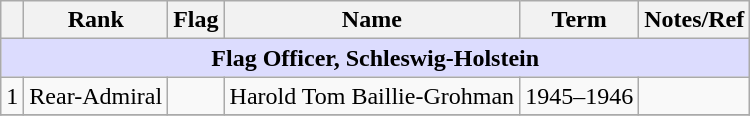<table class="wikitable">
<tr>
<th></th>
<th>Rank</th>
<th>Flag</th>
<th>Name</th>
<th>Term</th>
<th>Notes/Ref</th>
</tr>
<tr>
<td colspan="6" align="center" style="background:#dcdcfe;"><strong>Flag Officer, Schleswig-Holstein</strong></td>
</tr>
<tr>
<td>1</td>
<td>Rear-Admiral</td>
<td></td>
<td>Harold Tom Baillie-Grohman</td>
<td>1945–1946</td>
<td></td>
</tr>
<tr>
</tr>
</table>
